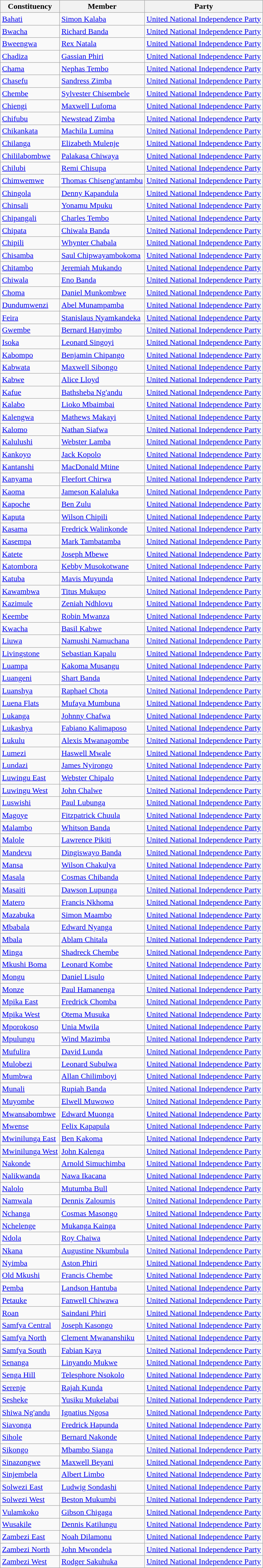<table class="wikitable sortable">
<tr>
<th>Constituency</th>
<th>Member</th>
<th>Party</th>
</tr>
<tr>
<td><a href='#'>Bahati</a></td>
<td><a href='#'>Simon Kalaba</a></td>
<td><a href='#'>United National Independence Party</a></td>
</tr>
<tr>
<td><a href='#'>Bwacha</a></td>
<td><a href='#'>Richard Banda</a></td>
<td><a href='#'>United National Independence Party</a></td>
</tr>
<tr>
<td><a href='#'>Bweengwa</a></td>
<td><a href='#'>Rex Natala</a></td>
<td><a href='#'>United National Independence Party</a></td>
</tr>
<tr>
<td><a href='#'>Chadiza</a></td>
<td><a href='#'>Gassian Phiri</a></td>
<td><a href='#'>United National Independence Party</a></td>
</tr>
<tr>
<td><a href='#'>Chama</a></td>
<td><a href='#'>Nephas Tembo</a></td>
<td><a href='#'>United National Independence Party</a></td>
</tr>
<tr>
<td><a href='#'>Chasefu</a></td>
<td><a href='#'>Sandress Zimba</a></td>
<td><a href='#'>United National Independence Party</a></td>
</tr>
<tr>
<td><a href='#'>Chembe</a></td>
<td><a href='#'>Sylvester Chisembele</a></td>
<td><a href='#'>United National Independence Party</a></td>
</tr>
<tr>
<td><a href='#'>Chiengi</a></td>
<td><a href='#'>Maxwell Lufoma</a></td>
<td><a href='#'>United National Independence Party</a></td>
</tr>
<tr>
<td><a href='#'>Chifubu</a></td>
<td><a href='#'>Newstead Zimba</a></td>
<td><a href='#'>United National Independence Party</a></td>
</tr>
<tr>
<td><a href='#'>Chikankata</a></td>
<td><a href='#'>Machila Lumina</a></td>
<td><a href='#'>United National Independence Party</a></td>
</tr>
<tr>
<td><a href='#'>Chilanga</a></td>
<td><a href='#'>Elizabeth Mulenje</a></td>
<td><a href='#'>United National Independence Party</a></td>
</tr>
<tr>
<td><a href='#'>Chililabombwe</a></td>
<td><a href='#'>Palakasa Chiwaya</a></td>
<td><a href='#'>United National Independence Party</a></td>
</tr>
<tr>
<td><a href='#'>Chilubi</a></td>
<td><a href='#'>Remi Chisupa</a></td>
<td><a href='#'>United National Independence Party</a></td>
</tr>
<tr>
<td><a href='#'>Chimwemwe</a></td>
<td><a href='#'>Thomas Chiseng'antambu</a></td>
<td><a href='#'>United National Independence Party</a></td>
</tr>
<tr>
<td><a href='#'>Chingola</a></td>
<td><a href='#'>Denny Kapandula</a></td>
<td><a href='#'>United National Independence Party</a></td>
</tr>
<tr>
<td><a href='#'>Chinsali</a></td>
<td><a href='#'>Yonamu Mpuku</a></td>
<td><a href='#'>United National Independence Party</a></td>
</tr>
<tr>
<td><a href='#'>Chipangali</a></td>
<td><a href='#'>Charles Tembo</a></td>
<td><a href='#'>United National Independence Party</a></td>
</tr>
<tr>
<td><a href='#'>Chipata</a></td>
<td><a href='#'>Chiwala Banda</a></td>
<td><a href='#'>United National Independence Party</a></td>
</tr>
<tr>
<td><a href='#'>Chipili</a></td>
<td><a href='#'>Whynter Chabala</a></td>
<td><a href='#'>United National Independence Party</a></td>
</tr>
<tr>
<td><a href='#'>Chisamba</a></td>
<td><a href='#'>Saul Chipwayambokoma</a></td>
<td><a href='#'>United National Independence Party</a></td>
</tr>
<tr>
<td><a href='#'>Chitambo</a></td>
<td><a href='#'>Jeremiah Mukando</a></td>
<td><a href='#'>United National Independence Party</a></td>
</tr>
<tr>
<td><a href='#'>Chiwala</a></td>
<td><a href='#'>Eno Banda</a></td>
<td><a href='#'>United National Independence Party</a></td>
</tr>
<tr>
<td><a href='#'>Choma</a></td>
<td><a href='#'>Daniel Munkombwe</a></td>
<td><a href='#'>United National Independence Party</a></td>
</tr>
<tr>
<td><a href='#'>Dundumwenzi</a></td>
<td><a href='#'>Abel Munampamba</a></td>
<td><a href='#'>United National Independence Party</a></td>
</tr>
<tr>
<td><a href='#'>Feira</a></td>
<td><a href='#'>Stanislaus Nyamkandeka</a></td>
<td><a href='#'>United National Independence Party</a></td>
</tr>
<tr>
<td><a href='#'>Gwembe</a></td>
<td><a href='#'>Bernard Hanyimbo</a></td>
<td><a href='#'>United National Independence Party</a></td>
</tr>
<tr>
<td><a href='#'>Isoka</a></td>
<td><a href='#'>Leonard Singoyi</a></td>
<td><a href='#'>United National Independence Party</a></td>
</tr>
<tr>
<td><a href='#'>Kabompo</a></td>
<td><a href='#'>Benjamin Chipango</a></td>
<td><a href='#'>United National Independence Party</a></td>
</tr>
<tr>
<td><a href='#'>Kabwata</a></td>
<td><a href='#'>Maxwell Sibongo</a></td>
<td><a href='#'>United National Independence Party</a></td>
</tr>
<tr>
<td><a href='#'>Kabwe</a></td>
<td><a href='#'>Alice Lloyd</a></td>
<td><a href='#'>United National Independence Party</a></td>
</tr>
<tr>
<td><a href='#'>Kafue</a></td>
<td><a href='#'>Bathsheba Ng'andu</a></td>
<td><a href='#'>United National Independence Party</a></td>
</tr>
<tr>
<td><a href='#'>Kalabo</a></td>
<td><a href='#'>Lioko Mbaimbai</a></td>
<td><a href='#'>United National Independence Party</a></td>
</tr>
<tr>
<td><a href='#'>Kalengwa</a></td>
<td><a href='#'>Mathews Makayi</a></td>
<td><a href='#'>United National Independence Party</a></td>
</tr>
<tr>
<td><a href='#'>Kalomo</a></td>
<td><a href='#'>Nathan Siafwa</a></td>
<td><a href='#'>United National Independence Party</a></td>
</tr>
<tr>
<td><a href='#'>Kalulushi</a></td>
<td><a href='#'>Webster Lamba</a></td>
<td><a href='#'>United National Independence Party</a></td>
</tr>
<tr>
<td><a href='#'>Kankoyo</a></td>
<td><a href='#'>Jack Kopolo</a></td>
<td><a href='#'>United National Independence Party</a></td>
</tr>
<tr>
<td><a href='#'>Kantanshi</a></td>
<td><a href='#'>MacDonald Mtine</a></td>
<td><a href='#'>United National Independence Party</a></td>
</tr>
<tr>
<td><a href='#'>Kanyama</a></td>
<td><a href='#'>Fleefort Chirwa</a></td>
<td><a href='#'>United National Independence Party</a></td>
</tr>
<tr>
<td><a href='#'>Kaoma</a></td>
<td><a href='#'>Jameson Kalaluka</a></td>
<td><a href='#'>United National Independence Party</a></td>
</tr>
<tr>
<td><a href='#'>Kapoche</a></td>
<td><a href='#'>Ben Zulu</a></td>
<td><a href='#'>United National Independence Party</a></td>
</tr>
<tr>
<td><a href='#'>Kaputa</a></td>
<td><a href='#'>Wilson Chipili</a></td>
<td><a href='#'>United National Independence Party</a></td>
</tr>
<tr>
<td><a href='#'>Kasama</a></td>
<td><a href='#'>Fredrick Walinkonde</a></td>
<td><a href='#'>United National Independence Party</a></td>
</tr>
<tr>
<td><a href='#'>Kasempa</a></td>
<td><a href='#'>Mark Tambatamba</a></td>
<td><a href='#'>United National Independence Party</a></td>
</tr>
<tr>
<td><a href='#'>Katete</a></td>
<td><a href='#'>Joseph Mbewe</a></td>
<td><a href='#'>United National Independence Party</a></td>
</tr>
<tr>
<td><a href='#'>Katombora</a></td>
<td><a href='#'>Kebby Musokotwane</a></td>
<td><a href='#'>United National Independence Party</a></td>
</tr>
<tr>
<td><a href='#'>Katuba</a></td>
<td><a href='#'>Mavis Muyunda</a></td>
<td><a href='#'>United National Independence Party</a></td>
</tr>
<tr>
<td><a href='#'>Kawambwa</a></td>
<td><a href='#'>Titus Mukupo</a></td>
<td><a href='#'>United National Independence Party</a></td>
</tr>
<tr>
<td><a href='#'>Kazimule</a></td>
<td><a href='#'>Zeniah Ndhlovu</a></td>
<td><a href='#'>United National Independence Party</a></td>
</tr>
<tr>
<td><a href='#'>Keembe</a></td>
<td><a href='#'>Robin Mwanza</a></td>
<td><a href='#'>United National Independence Party</a></td>
</tr>
<tr>
<td><a href='#'>Kwacha</a></td>
<td><a href='#'>Basil Kabwe</a></td>
<td><a href='#'>United National Independence Party</a></td>
</tr>
<tr>
<td><a href='#'>Liuwa</a></td>
<td><a href='#'>Namushi Namuchana</a></td>
<td><a href='#'>United National Independence Party</a></td>
</tr>
<tr>
<td><a href='#'>Livingstone</a></td>
<td><a href='#'>Sebastian Kapalu</a></td>
<td><a href='#'>United National Independence Party</a></td>
</tr>
<tr>
<td><a href='#'>Luampa</a></td>
<td><a href='#'>Kakoma Musangu</a></td>
<td><a href='#'>United National Independence Party</a></td>
</tr>
<tr>
<td><a href='#'>Luangeni</a></td>
<td><a href='#'>Shart Banda</a></td>
<td><a href='#'>United National Independence Party</a></td>
</tr>
<tr>
<td><a href='#'>Luanshya</a></td>
<td><a href='#'>Raphael Chota</a></td>
<td><a href='#'>United National Independence Party</a></td>
</tr>
<tr>
<td><a href='#'>Luena Flats</a></td>
<td><a href='#'>Mufaya Mumbuna</a></td>
<td><a href='#'>United National Independence Party</a></td>
</tr>
<tr>
<td><a href='#'>Lukanga</a></td>
<td><a href='#'>Johnny Chafwa</a></td>
<td><a href='#'>United National Independence Party</a></td>
</tr>
<tr>
<td><a href='#'>Lukashya</a></td>
<td><a href='#'>Fabiano Kalimaposo</a></td>
<td><a href='#'>United National Independence Party</a></td>
</tr>
<tr>
<td><a href='#'>Lukulu</a></td>
<td><a href='#'>Alexis Mwanagombe</a></td>
<td><a href='#'>United National Independence Party</a></td>
</tr>
<tr>
<td><a href='#'>Lumezi</a></td>
<td><a href='#'>Haswell Mwale</a></td>
<td><a href='#'>United National Independence Party</a></td>
</tr>
<tr>
<td><a href='#'>Lundazi</a></td>
<td><a href='#'>James Nyirongo</a></td>
<td><a href='#'>United National Independence Party</a></td>
</tr>
<tr>
<td><a href='#'>Luwingu East</a></td>
<td><a href='#'>Webster Chipalo</a></td>
<td><a href='#'>United National Independence Party</a></td>
</tr>
<tr>
<td><a href='#'>Luwingu West</a></td>
<td><a href='#'>John Chalwe</a></td>
<td><a href='#'>United National Independence Party</a></td>
</tr>
<tr>
<td><a href='#'>Luswishi</a></td>
<td><a href='#'>Paul Lubunga</a></td>
<td><a href='#'>United National Independence Party</a></td>
</tr>
<tr>
<td><a href='#'>Magoye</a></td>
<td><a href='#'>Fitzpatrick Chuula</a></td>
<td><a href='#'>United National Independence Party</a></td>
</tr>
<tr>
<td><a href='#'>Malambo</a></td>
<td><a href='#'>Whitson Banda</a></td>
<td><a href='#'>United National Independence Party</a></td>
</tr>
<tr>
<td><a href='#'>Malole</a></td>
<td><a href='#'>Lawrence Pikiti</a></td>
<td><a href='#'>United National Independence Party</a></td>
</tr>
<tr>
<td><a href='#'>Mandevu</a></td>
<td><a href='#'>Dingiswayo Banda</a></td>
<td><a href='#'>United National Independence Party</a></td>
</tr>
<tr>
<td><a href='#'>Mansa</a></td>
<td><a href='#'>Wilson Chakulya</a></td>
<td><a href='#'>United National Independence Party</a></td>
</tr>
<tr>
<td><a href='#'>Masala</a></td>
<td><a href='#'>Cosmas Chibanda</a></td>
<td><a href='#'>United National Independence Party</a></td>
</tr>
<tr>
<td><a href='#'>Masaiti</a></td>
<td><a href='#'>Dawson Lupunga</a></td>
<td><a href='#'>United National Independence Party</a></td>
</tr>
<tr>
<td><a href='#'>Matero</a></td>
<td><a href='#'>Francis Nkhoma</a></td>
<td><a href='#'>United National Independence Party</a></td>
</tr>
<tr>
<td><a href='#'>Mazabuka</a></td>
<td><a href='#'>Simon Maambo</a></td>
<td><a href='#'>United National Independence Party</a></td>
</tr>
<tr>
<td><a href='#'>Mbabala</a></td>
<td><a href='#'>Edward Nyanga</a></td>
<td><a href='#'>United National Independence Party</a></td>
</tr>
<tr>
<td><a href='#'>Mbala</a></td>
<td><a href='#'>Ablam Chitala</a></td>
<td><a href='#'>United National Independence Party</a></td>
</tr>
<tr>
<td><a href='#'>Minga</a></td>
<td><a href='#'>Shadreck Chembe</a></td>
<td><a href='#'>United National Independence Party</a></td>
</tr>
<tr>
<td><a href='#'>Mkushi Boma</a></td>
<td><a href='#'>Leonard Kombe</a></td>
<td><a href='#'>United National Independence Party</a></td>
</tr>
<tr>
<td><a href='#'>Mongu</a></td>
<td><a href='#'>Daniel Lisulo</a></td>
<td><a href='#'>United National Independence Party</a></td>
</tr>
<tr>
<td><a href='#'>Monze</a></td>
<td><a href='#'>Paul Hamanenga</a></td>
<td><a href='#'>United National Independence Party</a></td>
</tr>
<tr>
<td><a href='#'>Mpika East</a></td>
<td><a href='#'>Fredrick Chomba</a></td>
<td><a href='#'>United National Independence Party</a></td>
</tr>
<tr>
<td><a href='#'>Mpika West</a></td>
<td><a href='#'>Otema Musuka</a></td>
<td><a href='#'>United National Independence Party</a></td>
</tr>
<tr>
<td><a href='#'>Mporokoso</a></td>
<td><a href='#'>Unia Mwila</a></td>
<td><a href='#'>United National Independence Party</a></td>
</tr>
<tr>
<td><a href='#'>Mpulungu</a></td>
<td><a href='#'>Wind Mazimba</a></td>
<td><a href='#'>United National Independence Party</a></td>
</tr>
<tr>
<td><a href='#'>Mufulira</a></td>
<td><a href='#'>David Lunda</a></td>
<td><a href='#'>United National Independence Party</a></td>
</tr>
<tr>
<td><a href='#'>Mulobezi</a></td>
<td><a href='#'>Leonard Subulwa</a></td>
<td><a href='#'>United National Independence Party</a></td>
</tr>
<tr>
<td><a href='#'>Mumbwa</a></td>
<td><a href='#'>Allan Chilimboyi</a></td>
<td><a href='#'>United National Independence Party</a></td>
</tr>
<tr>
<td><a href='#'>Munali</a></td>
<td><a href='#'>Rupiah Banda</a></td>
<td><a href='#'>United National Independence Party</a></td>
</tr>
<tr>
<td><a href='#'>Muyombe</a></td>
<td><a href='#'>Elwell Muwowo</a></td>
<td><a href='#'>United National Independence Party</a></td>
</tr>
<tr>
<td><a href='#'>Mwansabombwe</a></td>
<td><a href='#'>Edward Muonga</a></td>
<td><a href='#'>United National Independence Party</a></td>
</tr>
<tr>
<td><a href='#'>Mwense</a></td>
<td><a href='#'>Felix Kapapula</a></td>
<td><a href='#'>United National Independence Party</a></td>
</tr>
<tr>
<td><a href='#'>Mwinilunga East</a></td>
<td><a href='#'>Ben Kakoma</a></td>
<td><a href='#'>United National Independence Party</a></td>
</tr>
<tr>
<td><a href='#'>Mwinilunga West</a></td>
<td><a href='#'>John Kalenga</a></td>
<td><a href='#'>United National Independence Party</a></td>
</tr>
<tr>
<td><a href='#'>Nakonde</a></td>
<td><a href='#'>Arnold Simuchimba</a></td>
<td><a href='#'>United National Independence Party</a></td>
</tr>
<tr>
<td><a href='#'>Nalikwanda</a></td>
<td><a href='#'>Nawa Ikacana</a></td>
<td><a href='#'>United National Independence Party</a></td>
</tr>
<tr>
<td><a href='#'>Nalolo</a></td>
<td><a href='#'>Mutumba Bull</a></td>
<td><a href='#'>United National Independence Party</a></td>
</tr>
<tr>
<td><a href='#'>Namwala</a></td>
<td><a href='#'>Dennis Zaloumis</a></td>
<td><a href='#'>United National Independence Party</a></td>
</tr>
<tr>
<td><a href='#'>Nchanga</a></td>
<td><a href='#'>Cosmas Masongo</a></td>
<td><a href='#'>United National Independence Party</a></td>
</tr>
<tr>
<td><a href='#'>Nchelenge</a></td>
<td><a href='#'>Mukanga Kainga</a></td>
<td><a href='#'>United National Independence Party</a></td>
</tr>
<tr>
<td><a href='#'>Ndola</a></td>
<td><a href='#'>Roy Chaiwa</a></td>
<td><a href='#'>United National Independence Party</a></td>
</tr>
<tr>
<td><a href='#'>Nkana</a></td>
<td><a href='#'>Augustine Nkumbula</a></td>
<td><a href='#'>United National Independence Party</a></td>
</tr>
<tr>
<td><a href='#'>Nyimba</a></td>
<td><a href='#'>Aston Phiri</a></td>
<td><a href='#'>United National Independence Party</a></td>
</tr>
<tr>
<td><a href='#'>Old Mkushi</a></td>
<td><a href='#'>Francis Chembe</a></td>
<td><a href='#'>United National Independence Party</a></td>
</tr>
<tr>
<td><a href='#'>Pemba</a></td>
<td><a href='#'>Landson Hantuba</a></td>
<td><a href='#'>United National Independence Party</a></td>
</tr>
<tr>
<td><a href='#'>Petauke</a></td>
<td><a href='#'>Fanwell Chiwawa</a></td>
<td><a href='#'>United National Independence Party</a></td>
</tr>
<tr>
<td><a href='#'>Roan</a></td>
<td><a href='#'>Saindani Phiri</a></td>
<td><a href='#'>United National Independence Party</a></td>
</tr>
<tr>
<td><a href='#'>Samfya Central</a></td>
<td><a href='#'>Joseph Kasongo</a></td>
<td><a href='#'>United National Independence Party</a></td>
</tr>
<tr>
<td><a href='#'>Samfya North</a></td>
<td><a href='#'>Clement Mwananshiku</a></td>
<td><a href='#'>United National Independence Party</a></td>
</tr>
<tr>
<td><a href='#'>Samfya South</a></td>
<td><a href='#'>Fabian Kaya</a></td>
<td><a href='#'>United National Independence Party</a></td>
</tr>
<tr>
<td><a href='#'>Senanga</a></td>
<td><a href='#'>Linyando Mukwe</a></td>
<td><a href='#'>United National Independence Party</a></td>
</tr>
<tr>
<td><a href='#'>Senga Hill</a></td>
<td><a href='#'>Telesphore Nsokolo</a></td>
<td><a href='#'>United National Independence Party</a></td>
</tr>
<tr>
<td><a href='#'>Serenje</a></td>
<td><a href='#'>Rajah Kunda</a></td>
<td><a href='#'>United National Independence Party</a></td>
</tr>
<tr>
<td><a href='#'>Sesheke</a></td>
<td><a href='#'>Yusiku Mukelabai</a></td>
<td><a href='#'>United National Independence Party</a></td>
</tr>
<tr>
<td><a href='#'>Shiwa Ng'andu</a></td>
<td><a href='#'>Ignatius Ngosa</a></td>
<td><a href='#'>United National Independence Party</a></td>
</tr>
<tr>
<td><a href='#'>Siavonga</a></td>
<td><a href='#'>Fredrick Hapunda</a></td>
<td><a href='#'>United National Independence Party</a></td>
</tr>
<tr>
<td><a href='#'>Sihole</a></td>
<td><a href='#'>Bernard Nakonde</a></td>
<td><a href='#'>United National Independence Party</a></td>
</tr>
<tr>
<td><a href='#'>Sikongo</a></td>
<td><a href='#'>Mbambo Sianga</a></td>
<td><a href='#'>United National Independence Party</a></td>
</tr>
<tr>
<td><a href='#'>Sinazongwe</a></td>
<td><a href='#'>Maxwell Beyani</a></td>
<td><a href='#'>United National Independence Party</a></td>
</tr>
<tr>
<td><a href='#'>Sinjembela</a></td>
<td><a href='#'>Albert Limbo</a></td>
<td><a href='#'>United National Independence Party</a></td>
</tr>
<tr>
<td><a href='#'>Solwezi East</a></td>
<td><a href='#'>Ludwig Sondashi</a></td>
<td><a href='#'>United National Independence Party</a></td>
</tr>
<tr>
<td><a href='#'>Solwezi West</a></td>
<td><a href='#'>Beston Mukumbi</a></td>
<td><a href='#'>United National Independence Party</a></td>
</tr>
<tr>
<td><a href='#'>Vulamkoko</a></td>
<td><a href='#'>Gibson Chigaga</a></td>
<td><a href='#'>United National Independence Party</a></td>
</tr>
<tr>
<td><a href='#'>Wusakile</a></td>
<td><a href='#'>Dennis Katilungu</a></td>
<td><a href='#'>United National Independence Party</a></td>
</tr>
<tr>
<td><a href='#'>Zambezi East</a></td>
<td><a href='#'>Noah Dilamonu</a></td>
<td><a href='#'>United National Independence Party</a></td>
</tr>
<tr>
<td><a href='#'>Zambezi North</a></td>
<td><a href='#'>John Mwondela</a></td>
<td><a href='#'>United National Independence Party</a></td>
</tr>
<tr>
<td><a href='#'>Zambezi West</a></td>
<td><a href='#'>Rodger Sakuhuka</a></td>
<td><a href='#'>United National Independence Party</a></td>
</tr>
</table>
